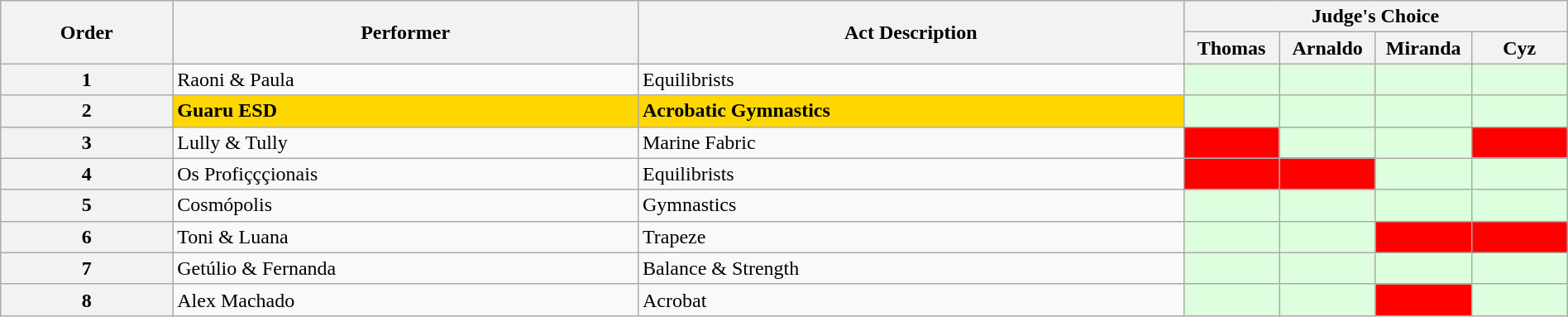<table class="wikitable" width="100%">
<tr>
<th rowspan=2>Order</th>
<th rowspan=2>Performer</th>
<th rowspan=2>Act Description</th>
<th colspan=4>Judge's Choice</th>
</tr>
<tr>
<th width="70">Thomas</th>
<th width="70">Arnaldo</th>
<th width="70">Miranda</th>
<th width="70">Cyz</th>
</tr>
<tr>
<th>1</th>
<td>Raoni & Paula</td>
<td>Equilibrists</td>
<td bgcolor="DDFFDD"></td>
<td bgcolor="DDFFDD"></td>
<td bgcolor="DDFFDD"></td>
<td bgcolor="DDFFDD"></td>
</tr>
<tr>
<th>2</th>
<td bgcolor="FFD700"><strong>Guaru ESD</strong></td>
<td bgcolor="FFD700"><strong>Acrobatic Gymnastics</strong></td>
<td bgcolor="DDFFDD"></td>
<td bgcolor="DDFFDD"></td>
<td bgcolor="DDFFDD"></td>
<td bgcolor="DDFFDD"></td>
</tr>
<tr>
<th>3</th>
<td>Lully & Tully</td>
<td>Marine Fabric</td>
<td bgcolor="FF0000"></td>
<td bgcolor="DDFFDD"></td>
<td bgcolor="DDFFDD"></td>
<td bgcolor="FF0000"></td>
</tr>
<tr>
<th>4</th>
<td>Os Profiçççionais</td>
<td>Equilibrists</td>
<td bgcolor="FF0000"></td>
<td bgcolor="FF0000"></td>
<td bgcolor="DDFFDD"></td>
<td bgcolor="DDFFDD"></td>
</tr>
<tr>
<th>5</th>
<td>Cosmópolis</td>
<td>Gymnastics</td>
<td bgcolor="DDFFDD"></td>
<td bgcolor="DDFFDD"></td>
<td bgcolor="DDFFDD"></td>
<td bgcolor="DDFFDD"></td>
</tr>
<tr>
<th>6</th>
<td>Toni & Luana</td>
<td>Trapeze</td>
<td bgcolor="DDFFDD"></td>
<td bgcolor="DDFFDD"></td>
<td bgcolor="FF0000"></td>
<td bgcolor="FF0000"></td>
</tr>
<tr>
<th>7</th>
<td>Getúlio & Fernanda</td>
<td>Balance & Strength</td>
<td bgcolor="DDFFDD"></td>
<td bgcolor="DDFFDD"></td>
<td bgcolor="DDFFDD"></td>
<td bgcolor="DDFFDD"></td>
</tr>
<tr>
<th>8</th>
<td>Alex Machado</td>
<td>Acrobat</td>
<td bgcolor="DDFFDD"></td>
<td bgcolor="DDFFDD"></td>
<td bgcolor="FF0000"></td>
<td bgcolor="DDFFDD"></td>
</tr>
</table>
